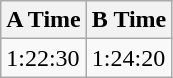<table class="wikitable" border="1" align="upright">
<tr>
<th>A Time</th>
<th>B Time</th>
</tr>
<tr>
<td>1:22:30</td>
<td>1:24:20</td>
</tr>
</table>
